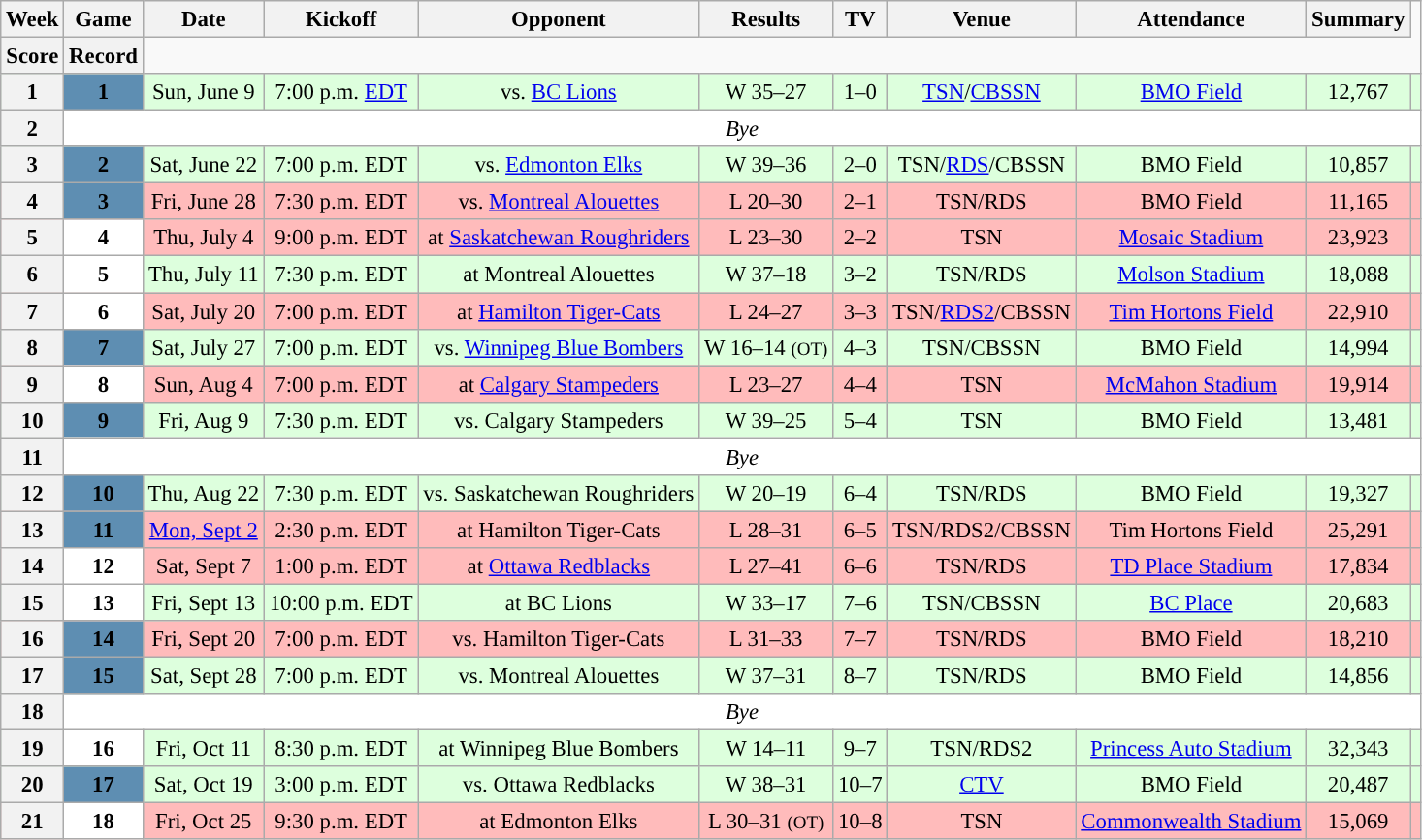<table class="wikitable" style="font-size: 95%;">
<tr>
<th scope="col">Week</th>
<th scope="col">Game</th>
<th scope="col">Date</th>
<th scope="col">Kickoff</th>
<th scope="col">Opponent</th>
<th scope="col">Results</th>
<th scope="col">TV</th>
<th scope="col">Venue</th>
<th scope="col">Attendance</th>
<th scope="col">Summary</th>
</tr>
<tr>
<th scope="col">Score</th>
<th scope="col">Record</th>
</tr>
<tr align="center"= bgcolor="ddffdd">
<th align="center"><strong>1</strong></th>
<th style="text-align:center; background:#5E8EB2;"><span>1</span></th>
<td align="center">Sun, June 9</td>
<td align="center">7:00 p.m. <a href='#'>EDT</a></td>
<td align="center">vs. <a href='#'>BC Lions</a></td>
<td align="center">W 35–27</td>
<td align="center">1–0</td>
<td align="center"><a href='#'>TSN</a>/<a href='#'>CBSSN</a></td>
<td align="center"><a href='#'>BMO Field</a></td>
<td align="center">12,767</td>
<td align="center"></td>
</tr>
<tr align="center"= bgcolor="ffffff">
<th align="center"><strong>2</strong></th>
<td colspan=10 align="center" valign="middle"><em>Bye</em></td>
</tr>
<tr align="center"= bgcolor="ddffdd">
<th align="center"><strong>3</strong></th>
<th style="text-align:center; background:#5E8EB2;"><span>2</span></th>
<td align="center">Sat, June 22</td>
<td align="center">7:00 p.m. EDT</td>
<td align="center">vs. <a href='#'>Edmonton Elks</a></td>
<td align="center">W 39–36</td>
<td align="center">2–0</td>
<td align="center">TSN/<a href='#'>RDS</a>/CBSSN</td>
<td align="center">BMO Field</td>
<td align="center">10,857</td>
<td align="center"></td>
</tr>
<tr align="center"= bgcolor="ffbbbb">
<th align="center"><strong>4</strong></th>
<th style="text-align:center; background:#5E8EB2;"><span>3</span></th>
<td align="center">Fri, June 28</td>
<td align="center">7:30 p.m. EDT</td>
<td align="center">vs. <a href='#'>Montreal Alouettes</a></td>
<td align="center">L 20–30</td>
<td align="center">2–1</td>
<td align="center">TSN/RDS</td>
<td align="center">BMO Field</td>
<td align="center">11,165</td>
<td align="center"></td>
</tr>
<tr align="center"= bgcolor="ffbbbb">
<th align="center"><strong>5</strong></th>
<th style="text-align:center; background:white;"><span>4</span></th>
<td align="center">Thu, July 4</td>
<td align="center">9:00 p.m. EDT</td>
<td align="center">at <a href='#'>Saskatchewan Roughriders</a></td>
<td align="center">L 23–30</td>
<td align="center">2–2</td>
<td align="center">TSN</td>
<td align="center"><a href='#'>Mosaic Stadium</a></td>
<td align="center">23,923</td>
<td align="center"></td>
</tr>
<tr align="center"= bgcolor="ddffdd">
<th align="center"><strong>6</strong></th>
<th style="text-align:center; background:white;"><span>5</span></th>
<td align="center">Thu, July 11</td>
<td align="center">7:30 p.m. EDT</td>
<td align="center">at Montreal Alouettes</td>
<td align="center">W 37–18</td>
<td align="center">3–2</td>
<td align="center">TSN/RDS</td>
<td align="center"><a href='#'>Molson Stadium</a></td>
<td align="center">18,088</td>
<td align="center"></td>
</tr>
<tr align="center"= bgcolor="ffbbbb">
<th align="center"><strong>7</strong></th>
<th style="text-align:center; background:white;"><span>6</span></th>
<td align="center">Sat, July 20</td>
<td align="center">7:00 p.m. EDT</td>
<td align="center">at <a href='#'>Hamilton Tiger-Cats</a></td>
<td align="center">L 24–27</td>
<td align="center">3–3</td>
<td align="center">TSN/<a href='#'>RDS2</a>/CBSSN</td>
<td align="center"><a href='#'>Tim Hortons Field</a></td>
<td align="center">22,910</td>
<td align="center"></td>
</tr>
<tr align="center"= bgcolor="ddffdd">
<th align="center"><strong>8</strong></th>
<th style="text-align:center; background:#5E8EB2;"><span>7</span></th>
<td align="center">Sat, July 27</td>
<td align="center">7:00 p.m. EDT</td>
<td align="center">vs. <a href='#'>Winnipeg Blue Bombers</a></td>
<td align="center">W 16–14 <small>(OT)</small></td>
<td align="center">4–3</td>
<td align="center">TSN/CBSSN</td>
<td align="center">BMO Field</td>
<td align="center">14,994</td>
<td align="center"></td>
</tr>
<tr align="center"= bgcolor="ffbbbb">
<th align="center"><strong>9</strong></th>
<th style="text-align:center; background:white;"><span>8</span></th>
<td align="center">Sun, Aug 4</td>
<td align="center">7:00 p.m. EDT</td>
<td align="center">at <a href='#'>Calgary Stampeders</a></td>
<td align="center">L 23–27</td>
<td align="center">4–4</td>
<td align="center">TSN</td>
<td align="center"><a href='#'>McMahon Stadium</a></td>
<td align="center">19,914</td>
<td align="center"></td>
</tr>
<tr align="center"= bgcolor="ddffdd">
<th align="center"><strong>10</strong></th>
<th style="text-align:center; background:#5E8EB2;"><span>9</span></th>
<td align="center">Fri, Aug 9</td>
<td align="center">7:30 p.m. EDT</td>
<td align="center">vs. Calgary Stampeders</td>
<td align="center">W 39–25</td>
<td align="center">5–4</td>
<td align="center">TSN</td>
<td align="center">BMO Field</td>
<td align="center">13,481</td>
<td align="center"></td>
</tr>
<tr align="center"= bgcolor="ffffff">
<th align="center"><strong>11</strong></th>
<td colspan=10 align="center" valign="middle"><em>Bye</em></td>
</tr>
<tr align="center"= bgcolor="ddffdd">
<th align="center"><strong>12</strong></th>
<th style="text-align:center; background:#5E8EB2;"><span>10</span></th>
<td align="center">Thu, Aug 22</td>
<td align="center">7:30 p.m. EDT</td>
<td align="center">vs. Saskatchewan Roughriders</td>
<td align="center">W 20–19</td>
<td align="center">6–4</td>
<td align="center">TSN/RDS</td>
<td align="center">BMO Field</td>
<td align="center">19,327</td>
<td align="center"></td>
</tr>
<tr align="center"= bgcolor="ffbbbb">
<th align="center"><strong>13</strong></th>
<th style="text-align:center; background:#5E8EB2;"><span>11</span></th>
<td align="center"><a href='#'>Mon, Sept 2</a></td>
<td align="center">2:30 p.m. EDT</td>
<td align="center">at Hamilton Tiger-Cats</td>
<td align="center">L 28–31</td>
<td align="center">6–5</td>
<td align="center">TSN/RDS2/CBSSN</td>
<td align="center">Tim Hortons Field</td>
<td align="center">25,291</td>
<td align="center"></td>
</tr>
<tr align="center"= bgcolor="ffbbbb">
<th align="center"><strong>14</strong></th>
<th style="text-align:center; background:white;"><span>12</span></th>
<td align="center">Sat, Sept 7</td>
<td align="center">1:00 p.m. EDT</td>
<td align="center">at <a href='#'>Ottawa Redblacks</a></td>
<td align="center">L 27–41</td>
<td align="center">6–6</td>
<td align="center">TSN/RDS</td>
<td align="center"><a href='#'>TD Place Stadium</a></td>
<td align="center">17,834</td>
<td align="center"></td>
</tr>
<tr align="center"= bgcolor="ddffdd">
<th align="center"><strong>15</strong></th>
<th style="text-align:center; background:white;"><span>13</span></th>
<td align="center">Fri, Sept 13</td>
<td align="center">10:00 p.m. EDT</td>
<td align="center">at BC Lions</td>
<td align="center">W 33–17</td>
<td align="center">7–6</td>
<td align="center">TSN/CBSSN</td>
<td align="center"><a href='#'>BC Place</a></td>
<td align="center">20,683</td>
<td align="center"></td>
</tr>
<tr align="center"= bgcolor="ffbbbb">
<th align="center"><strong>16</strong></th>
<th style="text-align:center; background:#5E8EB2;"><span>14</span></th>
<td align="center">Fri, Sept 20</td>
<td align="center">7:00 p.m. EDT</td>
<td align="center">vs. Hamilton Tiger-Cats</td>
<td align="center">L 31–33</td>
<td align="center">7–7</td>
<td align="center">TSN/RDS</td>
<td align="center">BMO Field</td>
<td align="center">18,210</td>
<td align="center"></td>
</tr>
<tr align="center"= bgcolor="ddffdd">
<th align="center"><strong>17</strong></th>
<th style="text-align:center; background:#5E8EB2;"><span>15</span></th>
<td align="center">Sat, Sept 28</td>
<td align="center">7:00 p.m. EDT</td>
<td align="center">vs. Montreal Alouettes</td>
<td align="center">W 37–31</td>
<td align="center">8–7</td>
<td align="center">TSN/RDS</td>
<td align="center">BMO Field</td>
<td align="center">14,856</td>
<td align="center"></td>
</tr>
<tr align="center"= bgcolor="ffffff">
<th align="center"><strong>18</strong></th>
<td colspan=10 align="center" valign="middle"><em>Bye</em></td>
</tr>
<tr align="center"= bgcolor="ddffdd">
<th align="center"><strong>19</strong></th>
<th style="text-align:center; background:white;"><span>16</span></th>
<td align="center">Fri, Oct 11</td>
<td align="center">8:30 p.m. EDT</td>
<td align="center">at Winnipeg Blue Bombers</td>
<td align="center">W 14–11</td>
<td align="center">9–7</td>
<td align="center">TSN/RDS2</td>
<td align="center"><a href='#'>Princess Auto Stadium</a></td>
<td align="center">32,343</td>
<td align="center"></td>
</tr>
<tr align="center"= bgcolor="ddffdd">
<th align="center"><strong>20</strong></th>
<th style="text-align:center; background:#5E8EB2;"><span>17</span></th>
<td align="center">Sat, Oct 19</td>
<td align="center">3:00 p.m. EDT</td>
<td align="center">vs. Ottawa Redblacks</td>
<td align="center">W 38–31</td>
<td align="center">10–7</td>
<td align="center"><a href='#'>CTV</a></td>
<td align="center">BMO Field</td>
<td align="center">20,487</td>
<td align="center"></td>
</tr>
<tr align="center"= bgcolor="ffbbbb">
<th align="center"><strong>21</strong></th>
<th style="text-align:center; background:white;"><span>18</span></th>
<td align="center">Fri, Oct 25</td>
<td align="center">9:30 p.m. EDT</td>
<td align="center">at Edmonton Elks</td>
<td align="center">L 30–31 <small>(OT)</small></td>
<td align="center">10–8</td>
<td align="center">TSN</td>
<td align="center"><a href='#'>Commonwealth Stadium</a></td>
<td align="center">15,069</td>
<td align="center"></td>
</tr>
</table>
